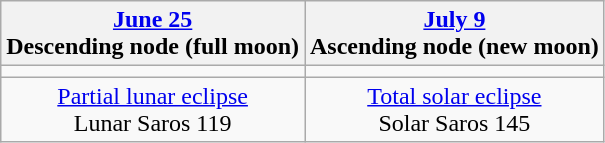<table class="wikitable">
<tr>
<th><a href='#'>June 25</a><br>Descending node (full moon)</th>
<th><a href='#'>July 9</a><br>Ascending node (new moon)</th>
</tr>
<tr>
<td></td>
<td></td>
</tr>
<tr align=center>
<td><a href='#'>Partial lunar eclipse</a><br>Lunar Saros 119</td>
<td><a href='#'>Total solar eclipse</a><br>Solar Saros 145</td>
</tr>
</table>
